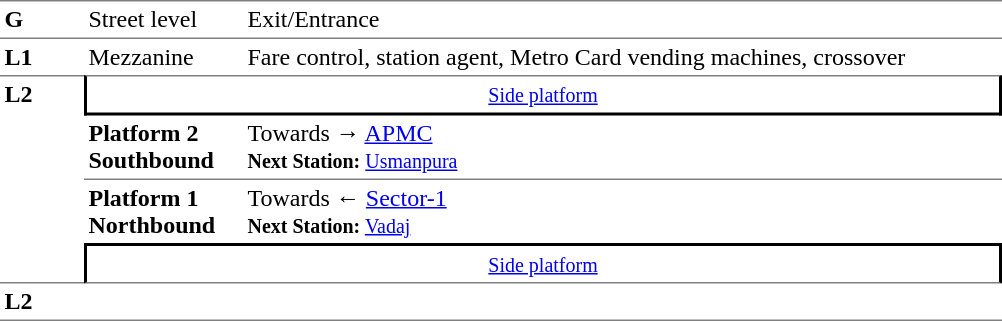<table table border=0 cellspacing=0 cellpadding=3>
<tr>
<td style="border-bottom:solid 1px gray;border-top:solid 1px gray;" width=50 valign=top><strong>G</strong></td>
<td style="border-top:solid 1px gray;border-bottom:solid 1px gray;" width=100 valign=top>Street level</td>
<td style="border-top:solid 1px gray;border-bottom:solid 1px gray;" width=500 valign=top>Exit/Entrance</td>
</tr>
<tr>
<td valign=top><strong>L1</strong></td>
<td valign=top>Mezzanine</td>
<td valign=top>Fare control, station agent, Metro Card vending machines, crossover<br></td>
</tr>
<tr>
<td style="border-top:solid 1px gray;border-bottom:solid 1px gray;" width=50 rowspan=4 valign=top><strong>L2</strong></td>
<td style="border-top:solid 1px gray;border-right:solid 2px black;border-left:solid 2px black;border-bottom:solid 2px black;text-align:center;" colspan=2><small><a href='#'>Side platform</a></small></td>
</tr>
<tr>
<td style="border-bottom:solid 1px gray;" width=100><span><strong>Platform 2</strong><br><strong>Southbound</strong></span></td>
<td style="border-bottom:solid 1px gray;" width=500>Towards → <a href='#'>APMC</a><br><small><strong>Next Station:</strong> <a href='#'>Usmanpura</a></small></td>
</tr>
<tr>
<td><span><strong>Platform 1</strong><br><strong>Northbound</strong></span></td>
<td>Towards ← <a href='#'>Sector-1</a><br><small><strong>Next Station:</strong> <a href='#'>Vadaj</a></small></td>
</tr>
<tr>
<td style="border-top:solid 2px black;border-right:solid 2px black;border-left:solid 2px black;border-bottom:solid 1px gray;" colspan=2  align=center><small><a href='#'>Side platform</a></small></td>
</tr>
<tr>
<td style="border-bottom:solid 1px gray;" width=50 rowspan=2 valign=top><strong>L2</strong></td>
<td style="border-bottom:solid 1px gray;" width=100></td>
<td style="border-bottom:solid 1px gray;" width=500></td>
</tr>
<tr>
</tr>
</table>
